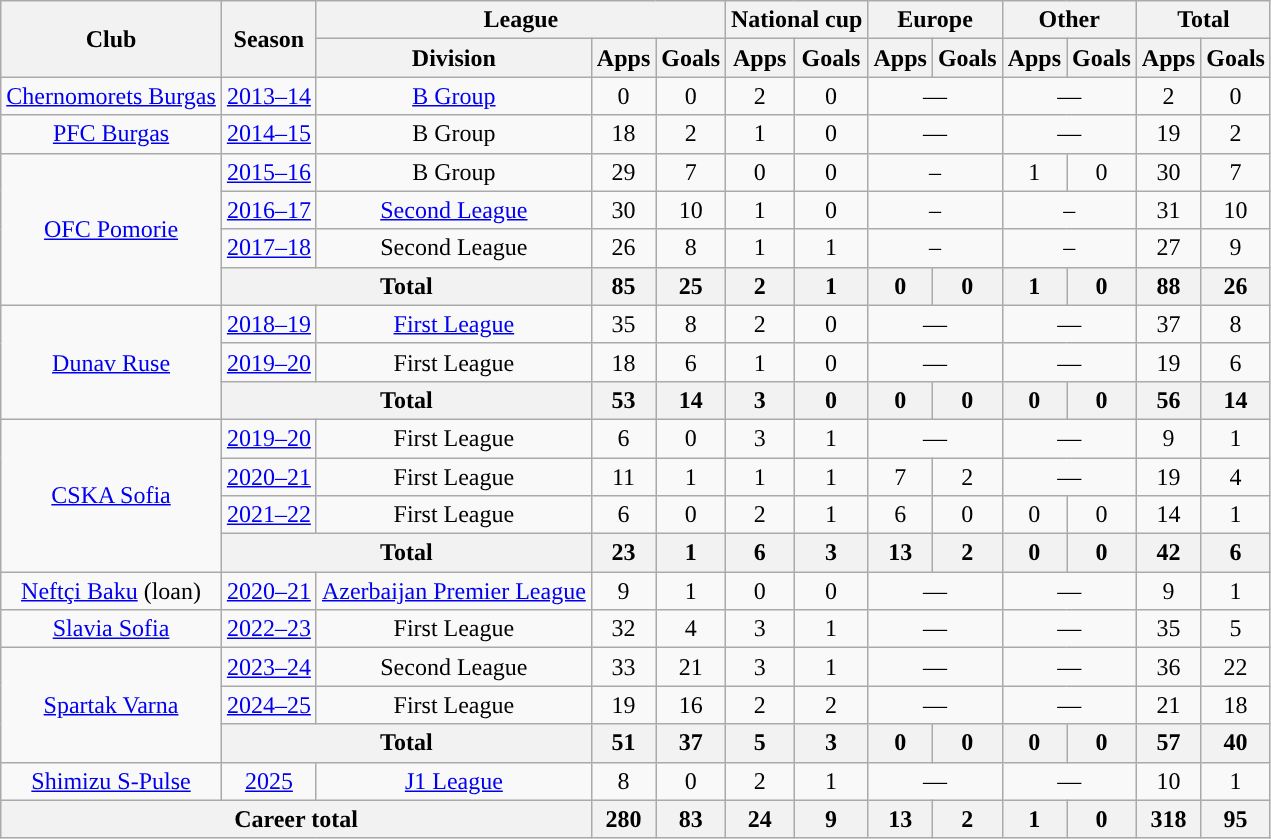<table class="wikitable" style="text-align: center;">
<tr>
<th rowspan="2">Club</th>
<th rowspan="2">Season</th>
<th colspan="3">League</th>
<th colspan="2">National cup</th>
<th colspan="2">Europe</th>
<th colspan="2">Other</th>
<th colspan="2">Total</th>
</tr>
<tr>
<th>Division</th>
<th>Apps</th>
<th>Goals</th>
<th>Apps</th>
<th>Goals</th>
<th>Apps</th>
<th>Goals</th>
<th>Apps</th>
<th>Goals</th>
<th>Apps</th>
<th>Goals</th>
</tr>
<tr>
<td><a href='#'>Chernomorets Burgas</a></td>
<td><a href='#'>2013–14</a></td>
<td><a href='#'>B Group</a></td>
<td>0</td>
<td>0</td>
<td>2</td>
<td>0</td>
<td colspan="2">—</td>
<td colspan="2">—</td>
<td>2</td>
<td>0</td>
</tr>
<tr>
<td><a href='#'>PFC Burgas</a></td>
<td><a href='#'>2014–15</a></td>
<td>B Group</td>
<td>18</td>
<td>2</td>
<td>1</td>
<td>0</td>
<td colspan="2">—</td>
<td colspan="2">—</td>
<td>19</td>
<td>2</td>
</tr>
<tr>
<td rowspan="4"><a href='#'>OFC Pomorie</a></td>
<td><a href='#'>2015–16</a></td>
<td>B Group</td>
<td>29</td>
<td>7</td>
<td>0</td>
<td>0</td>
<td colspan="2">–</td>
<td>1</td>
<td>0</td>
<td>30</td>
<td>7</td>
</tr>
<tr>
<td><a href='#'>2016–17</a></td>
<td><a href='#'>Second League</a></td>
<td>30</td>
<td>10</td>
<td>1</td>
<td>0</td>
<td colspan="2">–</td>
<td colspan="2">–</td>
<td>31</td>
<td>10</td>
</tr>
<tr>
<td><a href='#'>2017–18</a></td>
<td>Second League</td>
<td>26</td>
<td>8</td>
<td>1</td>
<td>1</td>
<td colspan="2">–</td>
<td colspan="2">–</td>
<td>27</td>
<td>9</td>
</tr>
<tr>
<th colspan="2">Total</th>
<th>85</th>
<th>25</th>
<th>2</th>
<th>1</th>
<th>0</th>
<th>0</th>
<th>1</th>
<th>0</th>
<th>88</th>
<th>26</th>
</tr>
<tr>
<td rowspan="3" valign="center"><a href='#'>Dunav Ruse</a></td>
<td><a href='#'>2018–19</a></td>
<td><a href='#'>First League</a></td>
<td>35</td>
<td>8</td>
<td>2</td>
<td>0</td>
<td colspan="2">—</td>
<td colspan="2">—</td>
<td>37</td>
<td>8</td>
</tr>
<tr>
<td><a href='#'>2019–20</a></td>
<td>First League</td>
<td>18</td>
<td>6</td>
<td>1</td>
<td>0</td>
<td colspan="2">—</td>
<td colspan="2">—</td>
<td>19</td>
<td>6</td>
</tr>
<tr>
<th colspan="2">Total</th>
<th>53</th>
<th>14</th>
<th>3</th>
<th>0</th>
<th>0</th>
<th>0</th>
<th>0</th>
<th>0</th>
<th>56</th>
<th>14</th>
</tr>
<tr>
<td rowspan="4"><a href='#'>CSKA Sofia</a></td>
<td><a href='#'>2019–20</a></td>
<td>First League</td>
<td>6</td>
<td>0</td>
<td>3</td>
<td>1</td>
<td colspan="2">—</td>
<td colspan="2">—</td>
<td>9</td>
<td>1</td>
</tr>
<tr>
<td><a href='#'>2020–21</a></td>
<td>First League</td>
<td>11</td>
<td>1</td>
<td>1</td>
<td>1</td>
<td>7</td>
<td>2</td>
<td colspan="2">—</td>
<td>19</td>
<td>4</td>
</tr>
<tr>
<td><a href='#'>2021–22</a></td>
<td>First League</td>
<td>6</td>
<td>0</td>
<td>2</td>
<td>1</td>
<td>6</td>
<td>0</td>
<td>0</td>
<td>0</td>
<td>14</td>
<td>1</td>
</tr>
<tr>
<th colspan="2">Total</th>
<th>23</th>
<th>1</th>
<th>6</th>
<th>3</th>
<th>13</th>
<th>2</th>
<th>0</th>
<th>0</th>
<th>42</th>
<th>6</th>
</tr>
<tr>
<td valign="center"><a href='#'>Neftçi Baku</a> (loan)</td>
<td><a href='#'>2020–21</a></td>
<td><a href='#'>Azerbaijan Premier League</a></td>
<td>9</td>
<td>1</td>
<td>0</td>
<td>0</td>
<td colspan="2">—</td>
<td colspan="2">—</td>
<td>9</td>
<td>1</td>
</tr>
<tr>
<td valign="center"><a href='#'>Slavia Sofia</a></td>
<td><a href='#'>2022–23</a></td>
<td>First League</td>
<td>32</td>
<td>4</td>
<td>3</td>
<td>1</td>
<td colspan="2">—</td>
<td colspan="2">—</td>
<td>35</td>
<td>5</td>
</tr>
<tr>
<td rowspan=3 valign="center"><a href='#'>Spartak Varna</a></td>
<td><a href='#'>2023–24</a></td>
<td>Second League</td>
<td>33</td>
<td>21</td>
<td>3</td>
<td>1</td>
<td colspan="2">—</td>
<td colspan="2">—</td>
<td>36</td>
<td>22</td>
</tr>
<tr>
<td><a href='#'>2024–25</a></td>
<td>First League</td>
<td>19</td>
<td>16</td>
<td>2</td>
<td>2</td>
<td colspan="2">—</td>
<td colspan="2">—</td>
<td>21</td>
<td>18</td>
</tr>
<tr>
<th colspan="2">Total</th>
<th>51</th>
<th>37</th>
<th>5</th>
<th>3</th>
<th>0</th>
<th>0</th>
<th>0</th>
<th>0</th>
<th>57</th>
<th>40</th>
</tr>
<tr>
<td><a href='#'>Shimizu S-Pulse</a></td>
<td><a href='#'>2025</a></td>
<td><a href='#'>J1 League</a></td>
<td>8</td>
<td>0</td>
<td>2</td>
<td>1</td>
<td colspan="2">—</td>
<td colspan="2">—</td>
<td>10</td>
<td>1</td>
</tr>
<tr>
<th colspan="3">Career total</th>
<th>280</th>
<th>83</th>
<th>24</th>
<th>9</th>
<th>13</th>
<th>2</th>
<th>1</th>
<th>0</th>
<th>318</th>
<th>95</th>
</tr>
</table>
